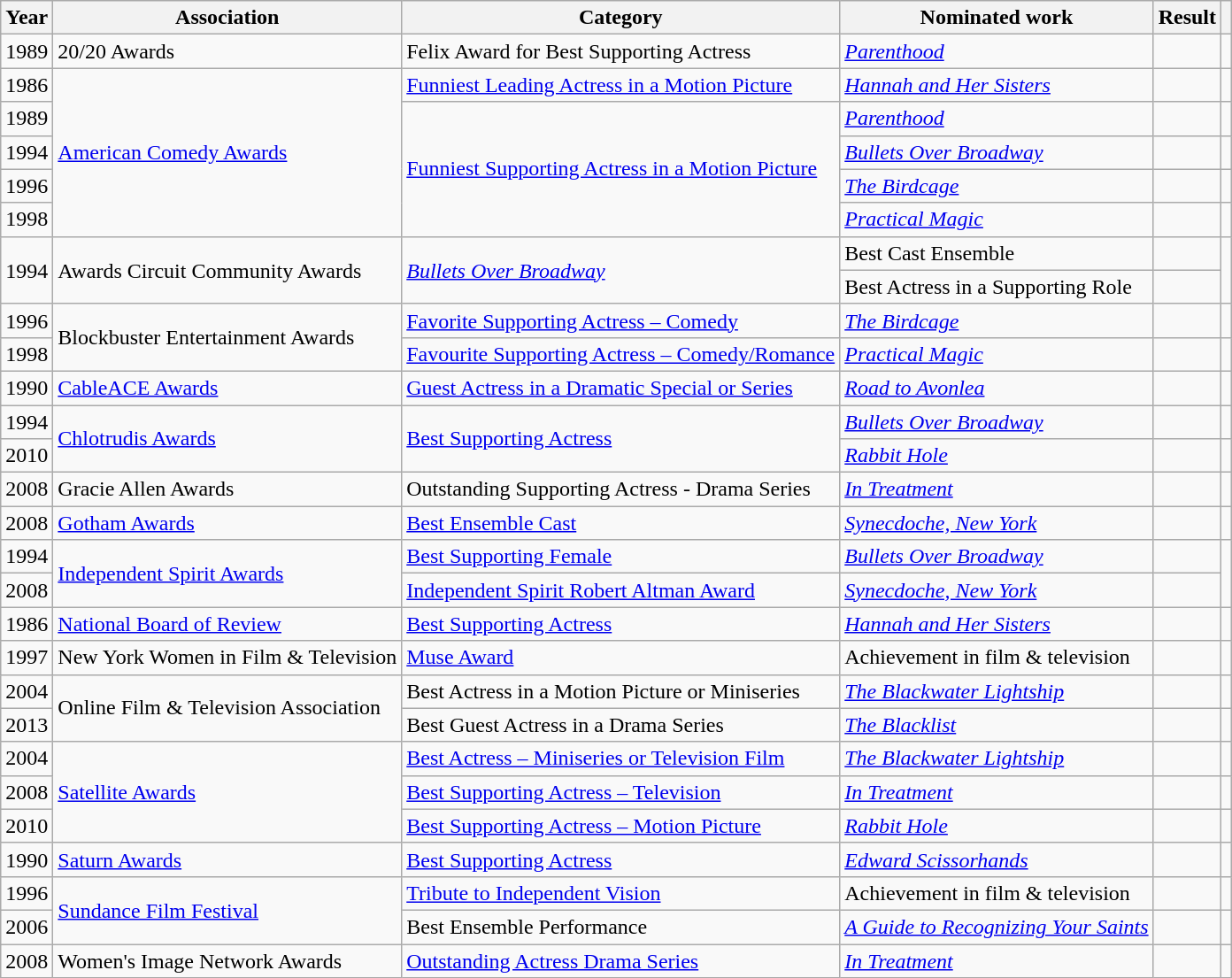<table class="wikitable sortable">
<tr>
<th>Year</th>
<th>Association</th>
<th>Category</th>
<th>Nominated work</th>
<th>Result</th>
<th class=unsortable></th>
</tr>
<tr>
<td style="text-align:center;">1989</td>
<td>20/20 Awards</td>
<td>Felix Award for Best Supporting Actress</td>
<td><em><a href='#'>Parenthood</a></em></td>
<td></td>
<td></td>
</tr>
<tr>
<td style="text-align:center;">1986</td>
<td rowspan=5><a href='#'>American Comedy Awards</a></td>
<td><a href='#'>Funniest Leading Actress in a Motion Picture</a></td>
<td><em><a href='#'>Hannah and Her Sisters</a></em></td>
<td></td>
<td></td>
</tr>
<tr>
<td style="text-align:center;">1989</td>
<td rowspan="4"><a href='#'>Funniest Supporting Actress in a Motion Picture</a></td>
<td><em><a href='#'>Parenthood</a></em></td>
<td></td>
<td></td>
</tr>
<tr>
<td style="text-align:center;">1994</td>
<td><em><a href='#'>Bullets Over Broadway</a></em></td>
<td></td>
<td></td>
</tr>
<tr>
<td style="text-align:center;">1996</td>
<td><em><a href='#'>The Birdcage</a></em></td>
<td></td>
<td></td>
</tr>
<tr>
<td style="text-align:center;">1998</td>
<td><em><a href='#'>Practical Magic</a></em></td>
<td></td>
<td></td>
</tr>
<tr>
<td style="text-align:center;", rowspan="2">1994</td>
<td rowspan=2>Awards Circuit Community Awards</td>
<td rowspan="2"><em><a href='#'>Bullets Over Broadway</a></em></td>
<td>Best Cast Ensemble</td>
<td></td>
<td rowspan="2"></td>
</tr>
<tr>
<td>Best Actress in a Supporting Role</td>
<td></td>
</tr>
<tr>
<td style="text-align:center;">1996</td>
<td rowspan=2>Blockbuster Entertainment Awards</td>
<td><a href='#'>Favorite Supporting Actress – Comedy</a></td>
<td><em><a href='#'>The Birdcage</a></em></td>
<td></td>
<td></td>
</tr>
<tr>
<td style="text-align:center;">1998</td>
<td><a href='#'>Favourite Supporting Actress – Comedy/Romance</a></td>
<td><em><a href='#'>Practical Magic</a></em></td>
<td></td>
<td></td>
</tr>
<tr>
<td style="text-align:center;">1990</td>
<td><a href='#'>CableACE Awards</a></td>
<td><a href='#'>Guest Actress in a Dramatic Special or Series</a></td>
<td><em><a href='#'>Road to Avonlea</a></em></td>
<td></td>
<td></td>
</tr>
<tr>
<td style="text-align:center;">1994</td>
<td rowspan=2><a href='#'>Chlotrudis Awards</a></td>
<td rowspan="2"><a href='#'>Best Supporting Actress</a></td>
<td><em><a href='#'>Bullets Over Broadway</a></em></td>
<td></td>
<td></td>
</tr>
<tr>
<td style="text-align:center;">2010</td>
<td><em><a href='#'>Rabbit Hole</a></em></td>
<td></td>
<td></td>
</tr>
<tr>
<td style="text-align:center;">2008</td>
<td>Gracie Allen Awards</td>
<td>Outstanding Supporting Actress - Drama Series</td>
<td><em><a href='#'>In Treatment</a></em></td>
<td></td>
<td></td>
</tr>
<tr>
<td style="text-align:center;">2008</td>
<td><a href='#'>Gotham Awards</a></td>
<td><a href='#'>Best Ensemble Cast</a></td>
<td><em><a href='#'>Synecdoche, New York</a></em></td>
<td></td>
<td></td>
</tr>
<tr>
<td style="text-align:center;">1994</td>
<td rowspan=2><a href='#'>Independent Spirit Awards</a></td>
<td><a href='#'>Best Supporting Female</a></td>
<td><em><a href='#'>Bullets Over Broadway</a></em></td>
<td></td>
<td rowspan="2"></td>
</tr>
<tr>
<td style="text-align:center;">2008</td>
<td><a href='#'>Independent Spirit Robert Altman Award</a></td>
<td><em><a href='#'>Synecdoche, New York</a></em></td>
<td></td>
</tr>
<tr>
<td style="text-align:center;">1986</td>
<td><a href='#'>National Board of Review</a></td>
<td><a href='#'>Best Supporting Actress</a></td>
<td><em><a href='#'>Hannah and Her Sisters</a></em></td>
<td></td>
<td></td>
</tr>
<tr>
<td style="text-align:center;">1997</td>
<td>New York Women in Film & Television</td>
<td><a href='#'>Muse Award</a></td>
<td>Achievement in film & television</td>
<td></td>
<td></td>
</tr>
<tr>
<td style="text-align:center;">2004</td>
<td rowspan=2>Online Film & Television Association</td>
<td>Best Actress in a Motion Picture or Miniseries</td>
<td><em><a href='#'>The Blackwater Lightship</a></em></td>
<td></td>
<td></td>
</tr>
<tr>
<td style="text-align:center;">2013</td>
<td>Best Guest Actress in a Drama Series</td>
<td><em><a href='#'>The Blacklist</a></em></td>
<td></td>
<td></td>
</tr>
<tr>
<td style="text-align:center;">2004</td>
<td rowspan=3><a href='#'>Satellite Awards</a></td>
<td><a href='#'>Best Actress – Miniseries or Television Film</a></td>
<td><em><a href='#'>The Blackwater Lightship</a></em></td>
<td></td>
<td></td>
</tr>
<tr>
<td style="text-align:center;">2008</td>
<td><a href='#'>Best Supporting Actress – Television</a></td>
<td><em><a href='#'>In Treatment</a></em></td>
<td></td>
<td></td>
</tr>
<tr>
<td style="text-align:center;">2010</td>
<td><a href='#'>Best Supporting Actress – Motion Picture</a></td>
<td><em><a href='#'>Rabbit Hole</a></em></td>
<td></td>
<td></td>
</tr>
<tr>
<td style="text-align:center;">1990</td>
<td><a href='#'>Saturn Awards</a></td>
<td><a href='#'>Best Supporting Actress</a></td>
<td><em><a href='#'>Edward Scissorhands</a></em></td>
<td></td>
<td></td>
</tr>
<tr>
<td style="text-align:center;">1996</td>
<td rowspan=2><a href='#'>Sundance Film Festival</a></td>
<td><a href='#'>Tribute to Independent Vision</a></td>
<td>Achievement in film & television</td>
<td></td>
<td></td>
</tr>
<tr>
<td style="text-align:center;">2006</td>
<td>Best Ensemble Performance</td>
<td><em><a href='#'>A Guide to Recognizing Your Saints</a></em></td>
<td></td>
<td></td>
</tr>
<tr>
<td style="text-align:center;">2008</td>
<td>Women's Image Network Awards</td>
<td><a href='#'>Outstanding Actress Drama Series</a></td>
<td><em><a href='#'>In Treatment</a></em></td>
<td></td>
<td></td>
</tr>
</table>
